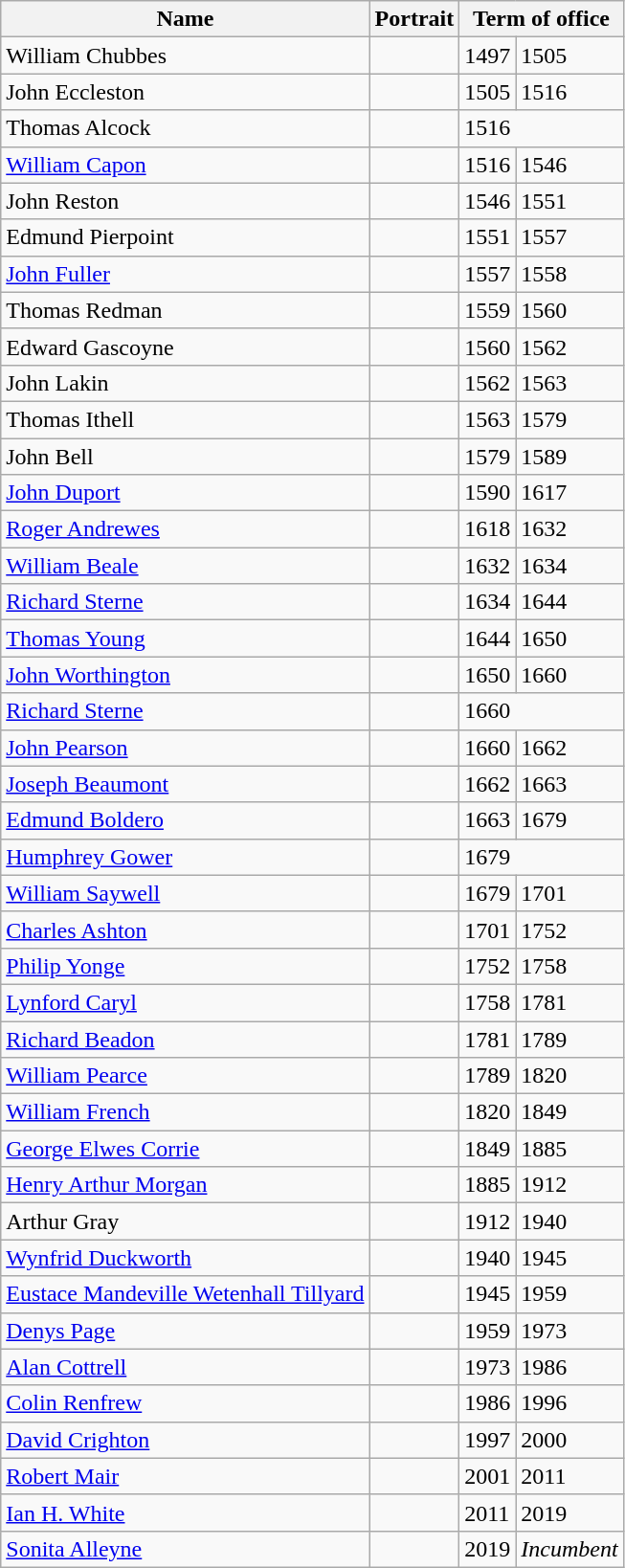<table class="wikitable">
<tr>
<th>Name</th>
<th>Portrait</th>
<th colspan=2>Term of office</th>
</tr>
<tr>
<td>William Chubbes</td>
<td></td>
<td>1497</td>
<td>1505</td>
</tr>
<tr>
<td>John Eccleston</td>
<td></td>
<td>1505</td>
<td>1516</td>
</tr>
<tr>
<td>Thomas Alcock</td>
<td></td>
<td colspan=2>1516</td>
</tr>
<tr>
<td><a href='#'>William Capon</a></td>
<td></td>
<td>1516</td>
<td>1546</td>
</tr>
<tr>
<td>John Reston</td>
<td></td>
<td>1546</td>
<td>1551</td>
</tr>
<tr>
<td>Edmund Pierpoint</td>
<td></td>
<td>1551</td>
<td>1557</td>
</tr>
<tr>
<td><a href='#'>John Fuller</a></td>
<td></td>
<td>1557</td>
<td>1558</td>
</tr>
<tr>
<td>Thomas Redman</td>
<td></td>
<td>1559</td>
<td>1560</td>
</tr>
<tr>
<td>Edward Gascoyne</td>
<td></td>
<td>1560</td>
<td>1562</td>
</tr>
<tr>
<td>John Lakin</td>
<td></td>
<td>1562</td>
<td>1563</td>
</tr>
<tr>
<td>Thomas Ithell</td>
<td></td>
<td>1563</td>
<td>1579</td>
</tr>
<tr>
<td>John Bell</td>
<td></td>
<td>1579</td>
<td>1589</td>
</tr>
<tr>
<td><a href='#'>John Duport</a></td>
<td></td>
<td>1590</td>
<td>1617</td>
</tr>
<tr>
<td><a href='#'>Roger Andrewes</a></td>
<td></td>
<td>1618</td>
<td>1632</td>
</tr>
<tr>
<td><a href='#'>William Beale</a></td>
<td></td>
<td>1632</td>
<td>1634</td>
</tr>
<tr>
<td><a href='#'>Richard Sterne</a></td>
<td></td>
<td>1634</td>
<td>1644</td>
</tr>
<tr>
<td><a href='#'>Thomas Young</a></td>
<td></td>
<td>1644</td>
<td>1650</td>
</tr>
<tr>
<td><a href='#'>John Worthington</a></td>
<td></td>
<td>1650</td>
<td>1660</td>
</tr>
<tr>
<td><a href='#'>Richard Sterne</a></td>
<td></td>
<td colspan=2>1660</td>
</tr>
<tr>
<td><a href='#'>John Pearson</a></td>
<td></td>
<td>1660</td>
<td>1662</td>
</tr>
<tr>
<td><a href='#'>Joseph Beaumont</a></td>
<td></td>
<td>1662</td>
<td>1663</td>
</tr>
<tr>
<td><a href='#'>Edmund Boldero</a></td>
<td></td>
<td>1663</td>
<td>1679</td>
</tr>
<tr>
<td><a href='#'>Humphrey Gower</a></td>
<td></td>
<td colspan=2>1679</td>
</tr>
<tr>
<td><a href='#'>William Saywell</a></td>
<td></td>
<td>1679</td>
<td>1701</td>
</tr>
<tr>
<td><a href='#'>Charles Ashton</a></td>
<td></td>
<td>1701</td>
<td>1752</td>
</tr>
<tr>
<td><a href='#'>Philip Yonge</a></td>
<td></td>
<td>1752</td>
<td>1758</td>
</tr>
<tr>
<td><a href='#'>Lynford Caryl</a></td>
<td></td>
<td>1758</td>
<td>1781</td>
</tr>
<tr>
<td><a href='#'>Richard Beadon</a></td>
<td></td>
<td>1781</td>
<td>1789</td>
</tr>
<tr>
<td><a href='#'>William Pearce</a></td>
<td></td>
<td>1789</td>
<td>1820</td>
</tr>
<tr>
<td><a href='#'>William French</a></td>
<td></td>
<td>1820</td>
<td>1849</td>
</tr>
<tr>
<td><a href='#'>George Elwes Corrie</a></td>
<td></td>
<td>1849</td>
<td>1885</td>
</tr>
<tr>
<td><a href='#'>Henry Arthur Morgan</a></td>
<td></td>
<td>1885</td>
<td>1912</td>
</tr>
<tr>
<td>Arthur Gray</td>
<td></td>
<td>1912</td>
<td>1940</td>
</tr>
<tr>
<td><a href='#'>Wynfrid Duckworth</a></td>
<td></td>
<td>1940</td>
<td>1945</td>
</tr>
<tr>
<td><a href='#'>Eustace Mandeville Wetenhall Tillyard</a></td>
<td></td>
<td>1945</td>
<td>1959</td>
</tr>
<tr>
<td><a href='#'>Denys Page</a></td>
<td></td>
<td>1959</td>
<td>1973</td>
</tr>
<tr>
<td><a href='#'>Alan Cottrell</a></td>
<td></td>
<td>1973</td>
<td>1986</td>
</tr>
<tr>
<td><a href='#'>Colin Renfrew</a></td>
<td></td>
<td>1986</td>
<td>1996</td>
</tr>
<tr>
<td><a href='#'>David Crighton</a></td>
<td></td>
<td>1997</td>
<td>2000</td>
</tr>
<tr>
<td><a href='#'>Robert Mair</a></td>
<td></td>
<td>2001</td>
<td>2011</td>
</tr>
<tr>
<td><a href='#'>Ian H. White</a></td>
<td></td>
<td>2011</td>
<td>2019</td>
</tr>
<tr>
<td><a href='#'>Sonita Alleyne</a></td>
<td></td>
<td>2019</td>
<td><em>Incumbent</em></td>
</tr>
</table>
